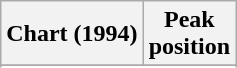<table class="wikitable sortable plainrowheaders">
<tr>
<th>Chart (1994)</th>
<th>Peak<br>position</th>
</tr>
<tr>
</tr>
<tr>
</tr>
<tr>
</tr>
<tr>
</tr>
</table>
